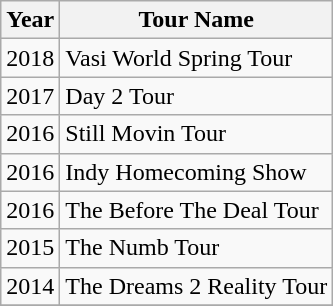<table class="wikitable">
<tr>
<th>Year</th>
<th>Tour Name</th>
</tr>
<tr>
<td>2018</td>
<td>Vasi World Spring Tour</td>
</tr>
<tr>
<td>2017</td>
<td>Day 2 Tour</td>
</tr>
<tr>
<td>2016</td>
<td>Still Movin Tour</td>
</tr>
<tr>
<td>2016</td>
<td>Indy Homecoming Show</td>
</tr>
<tr>
<td>2016</td>
<td>The Before The Deal Tour</td>
</tr>
<tr>
<td>2015</td>
<td>The Numb Tour</td>
</tr>
<tr>
<td>2014</td>
<td>The Dreams 2 Reality Tour</td>
</tr>
<tr>
</tr>
</table>
